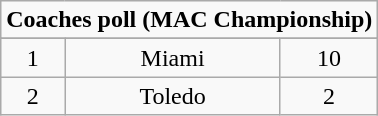<table class="wikitable">
<tr align="center">
<td align="center" Colspan="3"><strong>Coaches poll (MAC Championship)</strong></td>
</tr>
<tr align="center">
</tr>
<tr align="center">
<td>1</td>
<td>Miami</td>
<td>10</td>
</tr>
<tr align="center">
<td>2</td>
<td>Toledo</td>
<td>2</td>
</tr>
</table>
